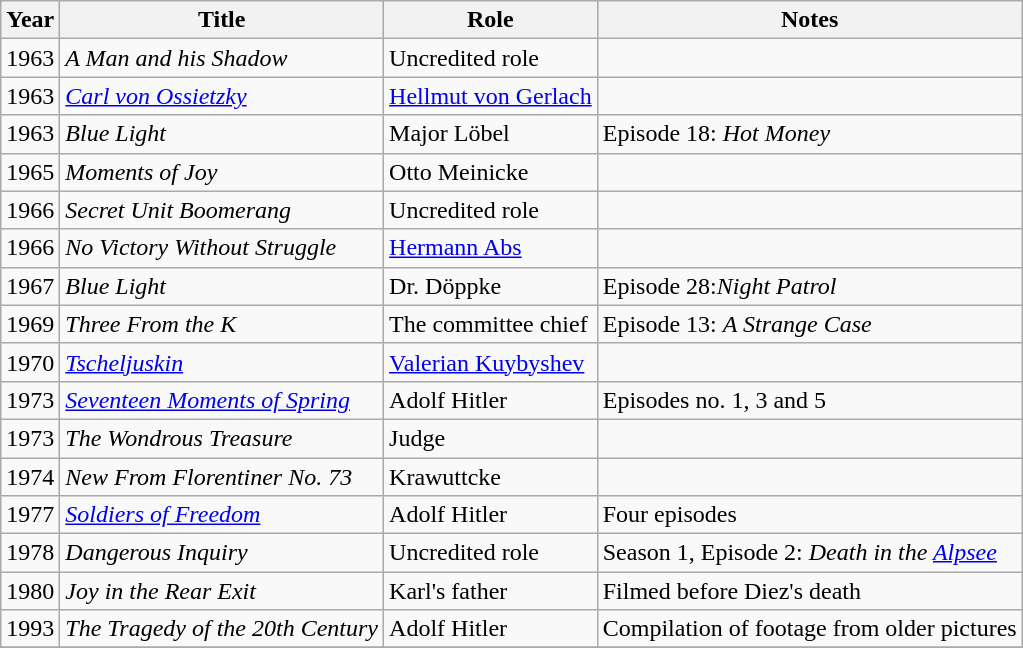<table class="wikitable sortable">
<tr>
<th>Year</th>
<th>Title</th>
<th>Role</th>
<th class="unsortable">Notes</th>
</tr>
<tr>
<td>1963</td>
<td><em>A Man and his Shadow</em></td>
<td>Uncredited role</td>
<td></td>
</tr>
<tr>
<td>1963</td>
<td><em><a href='#'>Carl von Ossietzky</a></em></td>
<td><a href='#'>Hellmut von Gerlach</a></td>
<td></td>
</tr>
<tr>
<td>1963</td>
<td><em>Blue Light</em></td>
<td>Major Löbel</td>
<td>Episode 18: <em>Hot Money</em></td>
</tr>
<tr>
<td>1965</td>
<td><em>Moments of Joy</em></td>
<td>Otto Meinicke</td>
<td></td>
</tr>
<tr>
<td>1966</td>
<td><em>Secret Unit Boomerang</em></td>
<td>Uncredited role</td>
<td></td>
</tr>
<tr>
<td>1966</td>
<td><em>No Victory Without Struggle</em></td>
<td><a href='#'>Hermann Abs</a></td>
<td></td>
</tr>
<tr>
<td>1967</td>
<td><em>Blue Light</em></td>
<td>Dr. Döppke</td>
<td>Episode 28:<em>Night Patrol</em></td>
</tr>
<tr>
<td>1969</td>
<td><em>Three From the K</em></td>
<td>The committee chief</td>
<td>Episode 13: <em>A Strange Case</em></td>
</tr>
<tr>
<td>1970</td>
<td><em><a href='#'>Tscheljuskin</a></em></td>
<td><a href='#'>Valerian Kuybyshev</a></td>
<td></td>
</tr>
<tr>
<td>1973</td>
<td><em><a href='#'>Seventeen Moments of Spring</a></em></td>
<td>Adolf Hitler</td>
<td>Episodes no. 1, 3 and 5</td>
</tr>
<tr>
<td>1973</td>
<td><em>The Wondrous Treasure</em></td>
<td>Judge</td>
<td></td>
</tr>
<tr>
<td>1974</td>
<td><em>New From Florentiner No. 73</em></td>
<td>Krawuttcke</td>
<td></td>
</tr>
<tr>
<td>1977</td>
<td><em><a href='#'>Soldiers of Freedom</a></em></td>
<td>Adolf Hitler</td>
<td>Four episodes</td>
</tr>
<tr>
<td>1978</td>
<td><em>Dangerous Inquiry</em></td>
<td>Uncredited role</td>
<td>Season 1, Episode 2: <em>Death in the <a href='#'>Alpsee</a></em></td>
</tr>
<tr>
<td>1980</td>
<td><em>Joy in the Rear Exit</em></td>
<td>Karl's father</td>
<td>Filmed before Diez's death</td>
</tr>
<tr>
<td>1993</td>
<td><em>The Tragedy of the 20th Century</em></td>
<td>Adolf Hitler</td>
<td>Compilation of footage from older pictures</td>
</tr>
<tr>
</tr>
</table>
